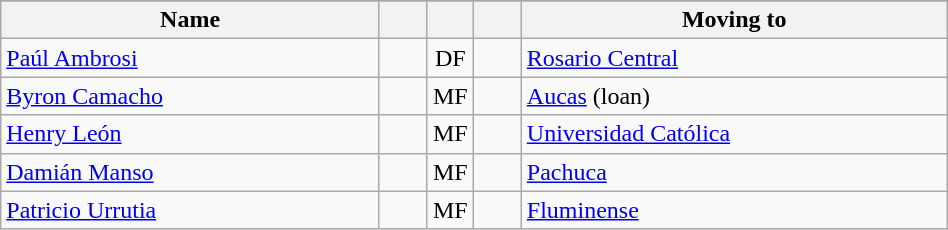<table class="wikitable" style="text-align: center; width:50%">
<tr>
</tr>
<tr>
<th width=40% align="center">Name</th>
<th width=5% align="center"></th>
<th width=5% align="center"></th>
<th width=5% align="center"></th>
<th width=45% align="center">Moving to</th>
</tr>
<tr>
<td align=left><a href='#'>Paúl Ambrosi</a></td>
<td></td>
<td>DF</td>
<td></td>
<td align=left> <a href='#'>Rosario Central</a></td>
</tr>
<tr>
<td align=left><a href='#'>Byron Camacho</a></td>
<td></td>
<td>MF</td>
<td></td>
<td align=left> <a href='#'>Aucas</a> (loan)</td>
</tr>
<tr>
<td align=left><a href='#'>Henry León</a></td>
<td></td>
<td>MF</td>
<td></td>
<td align=left> <a href='#'>Universidad Católica</a></td>
</tr>
<tr>
<td align=left><a href='#'>Damián Manso</a></td>
<td></td>
<td>MF</td>
<td></td>
<td align=left> <a href='#'>Pachuca</a></td>
</tr>
<tr>
<td align=left><a href='#'>Patricio Urrutia</a></td>
<td></td>
<td>MF</td>
<td></td>
<td align=left> <a href='#'>Fluminense</a></td>
</tr>
</table>
